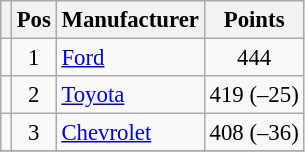<table class="wikitable" style="font-size: 95%">
<tr>
<th></th>
<th>Pos</th>
<th>Manufacturer</th>
<th>Points</th>
</tr>
<tr>
<td align="left"></td>
<td style="text-align:center;">1</td>
<td><a href='#'>Ford</a></td>
<td style="text-align:center;">444</td>
</tr>
<tr>
<td align="left"></td>
<td style="text-align:center;">2</td>
<td><a href='#'>Toyota</a></td>
<td style="text-align:center;">419 (–25)</td>
</tr>
<tr>
<td align="left"></td>
<td style="text-align:center;">3</td>
<td><a href='#'>Chevrolet</a></td>
<td style="text-align:center;">408 (–36)</td>
</tr>
<tr class="sortbottom">
</tr>
</table>
